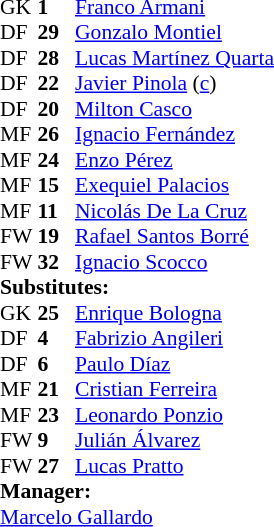<table cellspacing="0" cellpadding="0" style="font-size:90%; margin:0.2em auto;">
<tr>
<th width="25"></th>
<th width="25"></th>
</tr>
<tr>
<td>GK</td>
<td><strong>1</strong></td>
<td> <a href='#'>Franco Armani</a></td>
</tr>
<tr>
<td>DF</td>
<td><strong>29</strong></td>
<td> <a href='#'>Gonzalo Montiel</a></td>
</tr>
<tr>
<td>DF</td>
<td><strong>28</strong></td>
<td> <a href='#'>Lucas Martínez Quarta</a></td>
</tr>
<tr>
<td>DF</td>
<td><strong>22</strong></td>
<td> <a href='#'>Javier Pinola</a> (<a href='#'>c</a>)</td>
</tr>
<tr>
<td>DF</td>
<td><strong>20</strong></td>
<td> <a href='#'>Milton Casco</a></td>
</tr>
<tr>
<td>MF</td>
<td><strong>26</strong></td>
<td> <a href='#'>Ignacio Fernández</a></td>
</tr>
<tr>
<td>MF</td>
<td><strong>24</strong></td>
<td> <a href='#'>Enzo Pérez</a></td>
<td></td>
<td></td>
</tr>
<tr>
<td>MF</td>
<td><strong>15</strong></td>
<td> <a href='#'>Exequiel Palacios</a></td>
<td></td>
<td></td>
</tr>
<tr>
<td>MF</td>
<td><strong>11</strong></td>
<td> <a href='#'>Nicolás De La Cruz</a></td>
</tr>
<tr>
<td>FW</td>
<td><strong>19</strong></td>
<td> <a href='#'>Rafael Santos Borré</a></td>
<td></td>
<td></td>
</tr>
<tr>
<td>FW</td>
<td><strong>32</strong></td>
<td> <a href='#'>Ignacio Scocco</a></td>
</tr>
<tr>
<td colspan=3><strong>Substitutes:</strong></td>
</tr>
<tr>
<td>GK</td>
<td><strong>25</strong></td>
<td> <a href='#'>Enrique Bologna</a></td>
</tr>
<tr>
<td>DF</td>
<td><strong>4</strong></td>
<td> <a href='#'>Fabrizio Angileri</a></td>
</tr>
<tr>
<td>DF</td>
<td><strong>6</strong></td>
<td> <a href='#'>Paulo Díaz</a></td>
</tr>
<tr>
<td>MF</td>
<td><strong>21</strong></td>
<td> <a href='#'>Cristian Ferreira</a></td>
</tr>
<tr>
<td>MF</td>
<td><strong>23</strong></td>
<td> <a href='#'>Leonardo Ponzio</a></td>
<td></td>
<td></td>
</tr>
<tr>
<td>FW</td>
<td><strong>9</strong></td>
<td> <a href='#'>Julián Álvarez</a></td>
<td></td>
<td></td>
</tr>
<tr>
<td>FW</td>
<td><strong>27</strong></td>
<td> <a href='#'>Lucas Pratto</a></td>
<td></td>
<td></td>
</tr>
<tr>
<td colspan=3><strong>Manager:</strong></td>
</tr>
<tr>
<td colspan="4"> <a href='#'>Marcelo Gallardo</a></td>
</tr>
</table>
